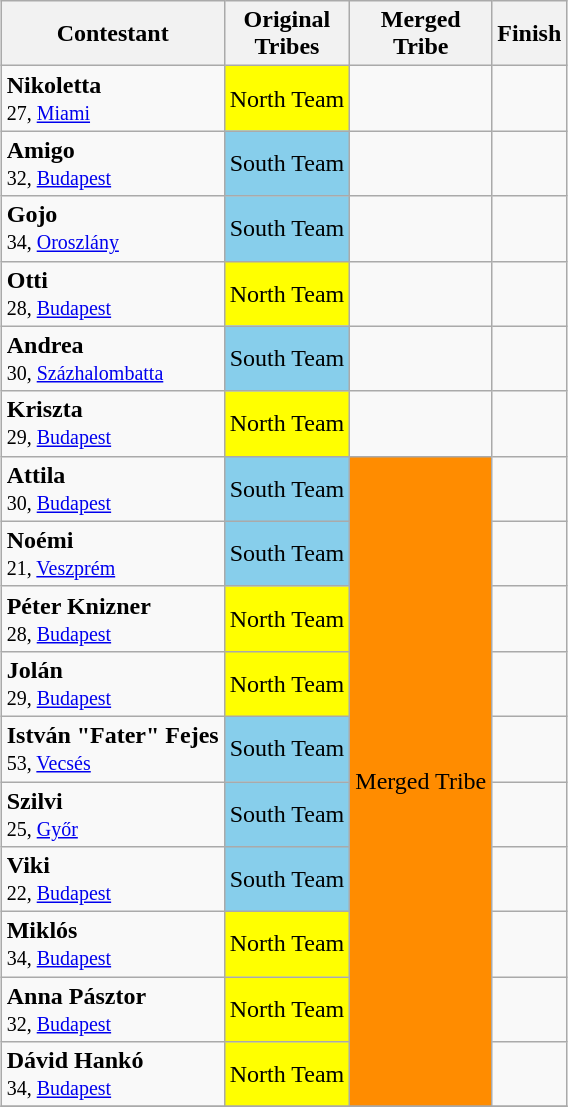<table class="wikitable" style="margin:auto; text-align:center">
<tr>
<th>Contestant</th>
<th>Original<br>Tribes</th>
<th>Merged<br>Tribe</th>
<th>Finish</th>
</tr>
<tr>
<td align="left"><strong>Nikoletta</strong><br><small>27, <a href='#'>Miami</a></small></td>
<td bgcolor="yellow" align=center>North Team</td>
<td></td>
<td></td>
</tr>
<tr>
<td align="left"><strong>Amigo</strong><br><small>32, <a href='#'>Budapest</a></small></td>
<td bgcolor="skyblue" align=center>South Team</td>
<td></td>
<td></td>
</tr>
<tr>
<td align="left"><strong>Gojo</strong><br><small>34, <a href='#'>Oroszlány</a></small></td>
<td bgcolor="skyblue">South Team</td>
<td></td>
<td></td>
</tr>
<tr>
<td align="left"><strong>Otti</strong><br><small>28, <a href='#'>Budapest</a></small></td>
<td bgcolor="yellow">North Team</td>
<td></td>
<td></td>
</tr>
<tr>
<td align="left"><strong>Andrea</strong><br><small>30, <a href='#'>Százhalombatta</a></small></td>
<td bgcolor="skyblue">South Team</td>
<td></td>
<td></td>
</tr>
<tr>
<td align="left"><strong>Kriszta</strong><br><small>29, <a href='#'>Budapest</a></small></td>
<td bgcolor="yellow">North Team</td>
<td></td>
<td></td>
</tr>
<tr>
<td align="left"><strong>Attila</strong><br><small>30, <a href='#'>Budapest</a></small></td>
<td bgcolor="skyblue">South Team</td>
<td bgcolor="#FF8C00" align=center rowspan=10>Merged Tribe</td>
<td></td>
</tr>
<tr>
<td align="left"><strong>Noémi</strong><br><small>21, <a href='#'>Veszprém</a></small></td>
<td bgcolor="skyblue">South Team</td>
<td></td>
</tr>
<tr>
<td align="left"><strong>Péter Knizner</strong><br><small>28, <a href='#'>Budapest</a></small></td>
<td bgcolor="yellow" align=center>North Team</td>
<td></td>
</tr>
<tr>
<td align="left"><strong>Jolán</strong><br><small>29, <a href='#'>Budapest</a></small></td>
<td bgcolor="yellow" align=center>North Team</td>
<td></td>
</tr>
<tr>
<td align="left"><strong>István "Fater" Fejes</strong><br><small>53, <a href='#'>Vecsés</a></small></td>
<td bgcolor="skyblue" align=center>South Team</td>
<td></td>
</tr>
<tr>
<td align="left"><strong>Szilvi</strong><br><small>25, <a href='#'>Győr</a></small></td>
<td bgcolor="skyblue" align=center>South Team</td>
<td></td>
</tr>
<tr>
<td align="left"><strong>Viki</strong><br><small>22, <a href='#'>Budapest</a></small></td>
<td bgcolor="skyblue" align=center>South Team</td>
<td></td>
</tr>
<tr>
<td align="left"><strong>Miklós</strong><br><small>34, <a href='#'>Budapest</a></small></td>
<td bgcolor="yellow" align=center>North Team</td>
<td></td>
</tr>
<tr>
<td align="left"><strong>Anna Pásztor</strong><br><small>32, <a href='#'>Budapest</a></small></td>
<td bgcolor="yellow" align=center>North Team</td>
<td></td>
</tr>
<tr>
<td align="left"><strong>Dávid Hankó</strong><br><small>34, <a href='#'>Budapest</a></small></td>
<td bgcolor="yellow" align=center>North Team</td>
<td></td>
</tr>
<tr>
</tr>
</table>
